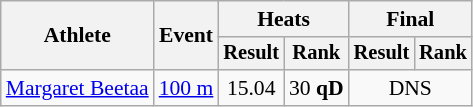<table class="wikitable" style="font-size:90%">
<tr>
<th rowspan=2>Athlete</th>
<th rowspan=2>Event</th>
<th colspan=2>Heats</th>
<th colspan=2>Final</th>
</tr>
<tr style="font-size:95%">
<th>Result</th>
<th>Rank</th>
<th>Result</th>
<th>Rank</th>
</tr>
<tr align=center>
<td align=left><a href='#'>Margaret Beetaa</a></td>
<td align=left><a href='#'>100 m</a></td>
<td>15.04</td>
<td>30 <strong>qD</strong></td>
<td colspan=2>DNS</td>
</tr>
</table>
